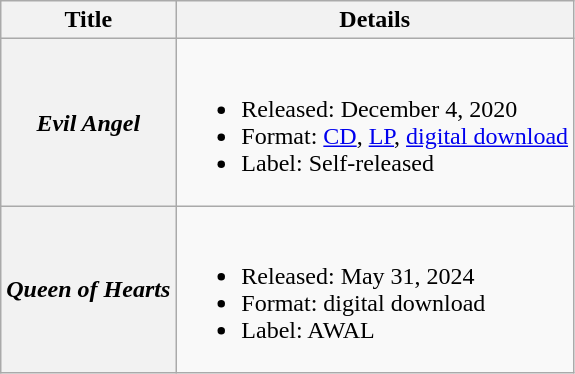<table class="wikitable plainrowheaders">
<tr>
<th>Title</th>
<th>Details</th>
</tr>
<tr>
<th scope="row"><em>Evil Angel</em></th>
<td><br><ul><li>Released: December 4, 2020</li><li>Format: <a href='#'>CD</a>, <a href='#'>LP</a>, <a href='#'>digital download</a></li><li>Label: Self-released</li></ul></td>
</tr>
<tr>
<th scope="row"><em>Queen of Hearts</em></th>
<td><br><ul><li>Released: May 31, 2024</li><li>Format: digital download</li><li>Label: AWAL</li></ul></td>
</tr>
</table>
